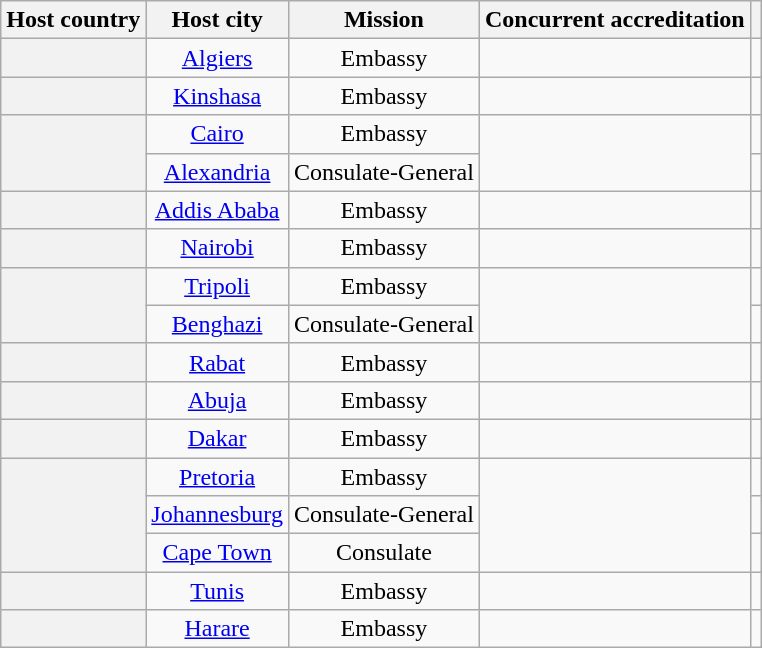<table class="wikitable plainrowheaders" style="text-align:center;">
<tr>
<th scope="col">Host country</th>
<th scope="col">Host city</th>
<th scope="col">Mission</th>
<th scope="col">Concurrent accreditation</th>
<th scope="col"></th>
</tr>
<tr>
<th scope="row"></th>
<td><a href='#'>Algiers</a></td>
<td>Embassy</td>
<td></td>
<td></td>
</tr>
<tr>
<th scope="row"></th>
<td><a href='#'>Kinshasa</a></td>
<td>Embassy</td>
<td></td>
<td></td>
</tr>
<tr>
<th scope="row" rowspan="2"></th>
<td><a href='#'>Cairo</a></td>
<td>Embassy</td>
<td rowspan="2"></td>
<td></td>
</tr>
<tr>
<td><a href='#'>Alexandria</a></td>
<td>Consulate-General</td>
<td></td>
</tr>
<tr>
<th scope="row"></th>
<td><a href='#'>Addis Ababa</a></td>
<td>Embassy</td>
<td></td>
<td></td>
</tr>
<tr>
<th scope="row"></th>
<td><a href='#'>Nairobi</a></td>
<td>Embassy</td>
<td></td>
<td></td>
</tr>
<tr>
<th scope="row" rowspan="2"></th>
<td><a href='#'>Tripoli</a></td>
<td>Embassy</td>
<td rowspan="2"></td>
<td></td>
</tr>
<tr>
<td><a href='#'>Benghazi</a></td>
<td>Consulate-General</td>
<td></td>
</tr>
<tr>
<th scope="row"></th>
<td><a href='#'>Rabat</a></td>
<td>Embassy</td>
<td></td>
<td></td>
</tr>
<tr>
<th scope="row"></th>
<td><a href='#'>Abuja</a></td>
<td>Embassy</td>
<td></td>
<td></td>
</tr>
<tr>
<th scope="row"></th>
<td><a href='#'>Dakar</a></td>
<td>Embassy</td>
<td></td>
<td></td>
</tr>
<tr>
<th scope="row" rowspan="3"></th>
<td><a href='#'>Pretoria</a></td>
<td>Embassy</td>
<td rowspan="3"></td>
<td></td>
</tr>
<tr>
<td><a href='#'>Johannesburg</a></td>
<td>Consulate-General</td>
<td></td>
</tr>
<tr>
<td><a href='#'>Cape Town</a></td>
<td>Consulate</td>
<td></td>
</tr>
<tr>
<th scope="row"></th>
<td><a href='#'>Tunis</a></td>
<td>Embassy</td>
<td></td>
<td></td>
</tr>
<tr>
<th scope="row"></th>
<td><a href='#'>Harare</a></td>
<td>Embassy</td>
<td></td>
<td></td>
</tr>
</table>
